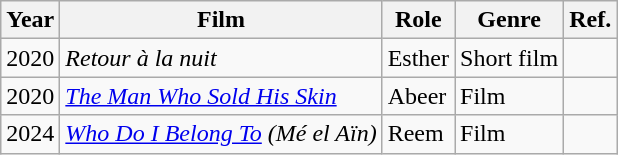<table class="wikitable">
<tr>
<th>Year</th>
<th>Film</th>
<th>Role</th>
<th>Genre</th>
<th>Ref.</th>
</tr>
<tr>
<td>2020</td>
<td><em>Retour à la nuit</em></td>
<td>Esther</td>
<td>Short film</td>
<td></td>
</tr>
<tr>
<td>2020</td>
<td><em><a href='#'>The Man Who Sold His Skin</a></em></td>
<td>Abeer</td>
<td>Film</td>
<td></td>
</tr>
<tr>
<td>2024</td>
<td><em><a href='#'>Who Do I Belong To</a> (Mé el Aïn)</em></td>
<td>Reem</td>
<td>Film</td>
<td></td>
</tr>
</table>
